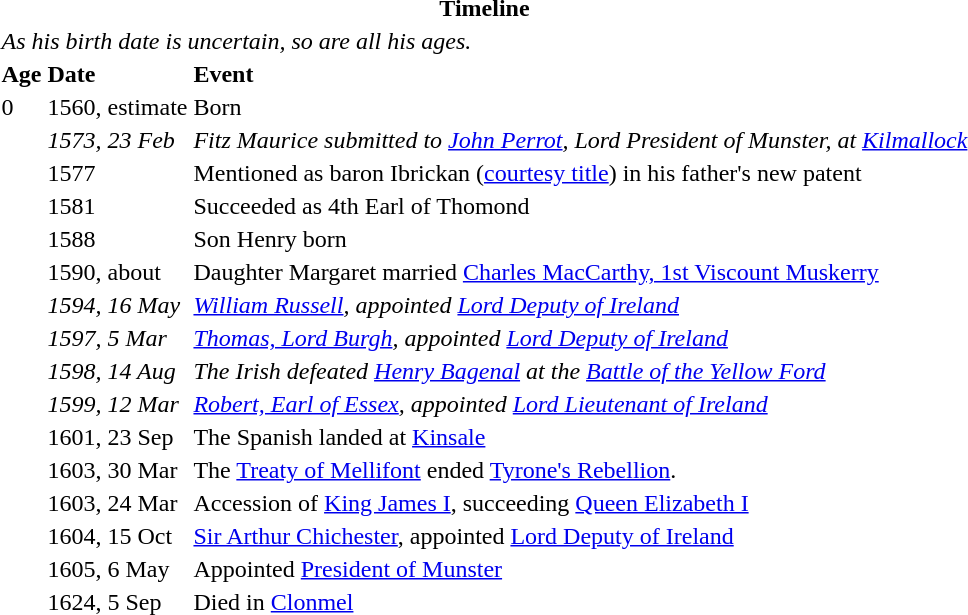<table>
<tr>
<th colspan=3>Timeline</th>
</tr>
<tr>
<td colspan=3><em>As his birth date is uncertain, so are all his ages.</em></td>
</tr>
<tr>
<th align=left>Age</th>
<th align=left>Date</th>
<th align=left>Event</th>
</tr>
<tr>
<td>0</td>
<td>1560, estimate</td>
<td>Born</td>
</tr>
<tr>
<td></td>
<td><em>1573, 23 Feb</em></td>
<td><em>Fitz Maurice submitted to <a href='#'>John Perrot</a>, Lord President of Munster, at <a href='#'>Kilmallock</a></em></td>
</tr>
<tr>
<td></td>
<td>1577</td>
<td>Mentioned as baron Ibrickan (<a href='#'>courtesy title</a>) in his father's new patent</td>
</tr>
<tr>
<td></td>
<td>1581</td>
<td>Succeeded as 4th Earl of Thomond</td>
</tr>
<tr>
<td></td>
<td>1588</td>
<td>Son Henry born</td>
</tr>
<tr>
<td></td>
<td>1590, about</td>
<td>Daughter Margaret married <a href='#'>Charles MacCarthy, 1st Viscount Muskerry</a></td>
</tr>
<tr>
<td></td>
<td><em>1594, 16 May</em></td>
<td><em><a href='#'>William Russell</a>, appointed <a href='#'>Lord Deputy of Ireland</a> </em></td>
</tr>
<tr>
<td></td>
<td><em>1597, 5 Mar</em></td>
<td><em><a href='#'>Thomas, Lord Burgh</a>, appointed <a href='#'>Lord Deputy of Ireland</a></em></td>
</tr>
<tr>
<td></td>
<td><em>1598, 14 Aug</em></td>
<td><em>The Irish defeated <a href='#'>Henry Bagenal</a> at the <a href='#'>Battle of the Yellow Ford</a></em></td>
</tr>
<tr>
<td></td>
<td><em>1599, 12 Mar</em></td>
<td><em><a href='#'>Robert, Earl of Essex</a>, appointed <a href='#'>Lord Lieutenant of Ireland</a></td>
</tr>
<tr>
<td></td>
<td></em>1601, 23 Sep<em></td>
<td></em>The Spanish landed at <a href='#'>Kinsale</a><em></td>
</tr>
<tr>
<td></td>
<td></em>1603, 30 Mar<em></td>
<td></em>The <a href='#'>Treaty of Mellifont</a> ended <a href='#'>Tyrone's Rebellion</a>.<em></td>
</tr>
<tr>
<td></td>
<td></em>1603, 24 Mar<em></td>
<td></em>Accession of <a href='#'>King James I</a>, succeeding <a href='#'>Queen Elizabeth I</a><em></td>
</tr>
<tr>
<td></td>
<td></em>1604, 15 Oct<em></td>
<td></em><a href='#'>Sir Arthur Chichester</a>, appointed <a href='#'>Lord Deputy of Ireland</a><em></td>
</tr>
<tr>
<td></td>
<td>1605, 6 May</td>
<td>Appointed <a href='#'>President of Munster</a></td>
</tr>
<tr>
<td></td>
<td>1624, 5 Sep</td>
<td>Died in <a href='#'>Clonmel</a></td>
</tr>
</table>
